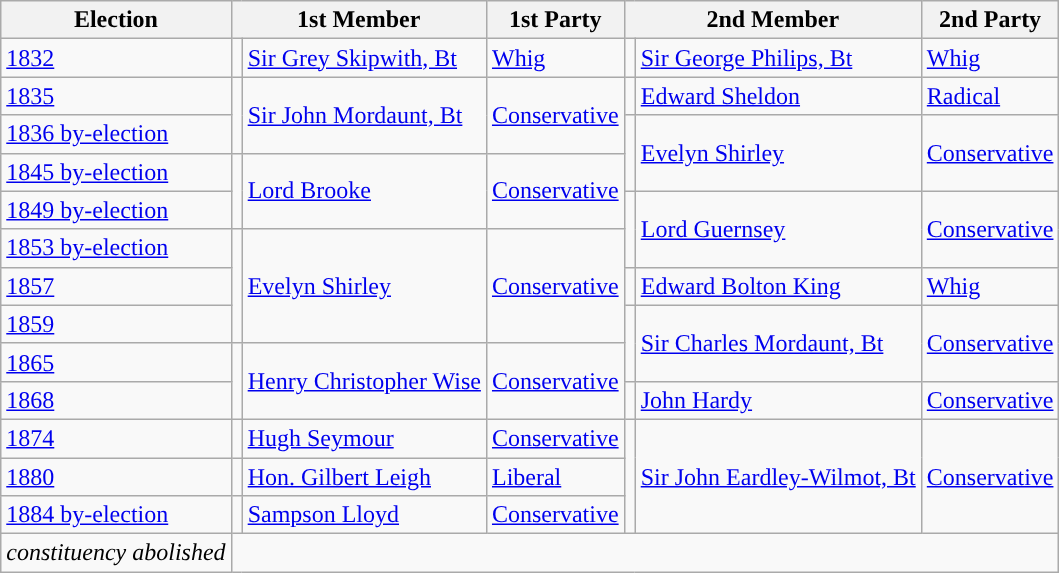<table class="wikitable">
<tr>
<th>Election</th>
<th colspan="2">1st Member</th>
<th>1st Party</th>
<th colspan="2">2nd Member</th>
<th>2nd Party</th>
</tr>
<tr>
<td><a href='#'>1832</a></td>
<td style="color:inherit;background-color: "></td>
<td><a href='#'>Sir Grey Skipwith, Bt</a></td>
<td><a href='#'>Whig</a></td>
<td style="color:inherit;background-color: "></td>
<td><a href='#'>Sir George Philips, Bt</a></td>
<td><a href='#'>Whig</a></td>
</tr>
<tr>
<td><a href='#'>1835</a></td>
<td rowspan="2" style="color:inherit;background-color: "></td>
<td rowspan="2"><a href='#'>Sir John Mordaunt, Bt</a></td>
<td rowspan="2"><a href='#'>Conservative</a></td>
<td style="color:inherit;background-color: "></td>
<td><a href='#'>Edward Sheldon</a></td>
<td><a href='#'>Radical</a></td>
</tr>
<tr>
<td><a href='#'>1836 by-election</a></td>
<td rowspan="2" style="color:inherit;background-color: "></td>
<td rowspan="2"><a href='#'>Evelyn Shirley</a></td>
<td rowspan="2"><a href='#'>Conservative</a></td>
</tr>
<tr>
<td><a href='#'>1845 by-election</a></td>
<td rowspan="2" style="color:inherit;background-color: "></td>
<td rowspan="2"><a href='#'>Lord Brooke</a></td>
<td rowspan="2"><a href='#'>Conservative</a></td>
</tr>
<tr>
<td><a href='#'>1849 by-election</a></td>
<td rowspan="2" style="color:inherit;background-color: "></td>
<td rowspan="2"><a href='#'>Lord Guernsey</a></td>
<td rowspan="2"><a href='#'>Conservative</a></td>
</tr>
<tr>
<td><a href='#'>1853 by-election</a></td>
<td rowspan="3" style="color:inherit;background-color: "></td>
<td rowspan="3"><a href='#'>Evelyn Shirley</a></td>
<td rowspan="3"><a href='#'>Conservative</a></td>
</tr>
<tr>
<td><a href='#'>1857</a></td>
<td style="color:inherit;background-color: "></td>
<td><a href='#'>Edward Bolton King</a></td>
<td><a href='#'>Whig</a></td>
</tr>
<tr>
<td><a href='#'>1859</a></td>
<td rowspan="2" style="color:inherit;background-color: "></td>
<td rowspan="2"><a href='#'>Sir Charles Mordaunt, Bt</a></td>
<td rowspan="2"><a href='#'>Conservative</a></td>
</tr>
<tr>
<td><a href='#'>1865</a></td>
<td rowspan="2" style="color:inherit;background-color: "></td>
<td rowspan="2"><a href='#'>Henry Christopher Wise</a></td>
<td rowspan="2"><a href='#'>Conservative</a></td>
</tr>
<tr>
<td><a href='#'>1868</a></td>
<td style="color:inherit;background-color: "></td>
<td><a href='#'>John Hardy</a></td>
<td><a href='#'>Conservative</a></td>
</tr>
<tr>
<td><a href='#'>1874</a></td>
<td style="color:inherit;background-color: "></td>
<td><a href='#'>Hugh Seymour</a></td>
<td><a href='#'>Conservative</a></td>
<td rowspan="3" style="color:inherit;background-color: "></td>
<td rowspan="3"><a href='#'>Sir John Eardley-Wilmot, Bt</a></td>
<td rowspan="3"><a href='#'>Conservative</a></td>
</tr>
<tr>
<td><a href='#'>1880</a></td>
<td style="color:inherit;background-color: "></td>
<td><a href='#'>Hon. Gilbert Leigh</a></td>
<td><a href='#'>Liberal</a></td>
</tr>
<tr>
<td><a href='#'>1884 by-election</a></td>
<td style="color:inherit;background-color: "></td>
<td><a href='#'>Sampson Lloyd</a></td>
<td><a href='#'>Conservative</a></td>
</tr>
<tr>
<td><em>constituency abolished</em></td>
</tr>
</table>
